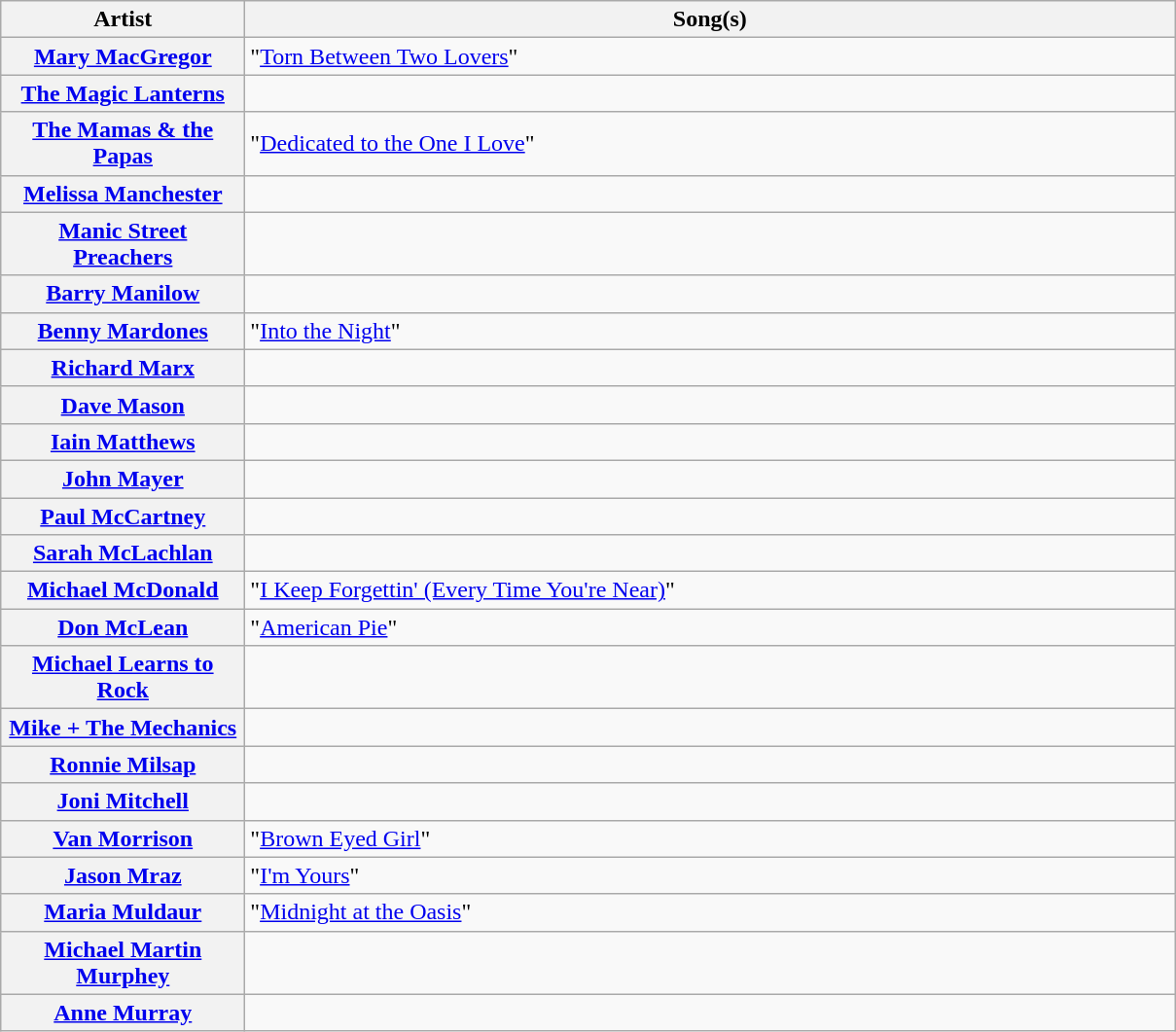<table class="wikitable plainrowheaders sortable">
<tr>
<th scope="col" style="width:160px;">Artist</th>
<th scope="col" style="width:630px;">Song(s)</th>
</tr>
<tr>
<th scope="row"><a href='#'>Mary MacGregor</a></th>
<td>"<a href='#'>Torn Between Two Lovers</a>"</td>
</tr>
<tr>
<th scope="row"><a href='#'>The Magic Lanterns</a></th>
<td></td>
</tr>
<tr>
<th scope="row"><a href='#'>The Mamas & the Papas</a></th>
<td>"<a href='#'>Dedicated to the One I Love</a>"</td>
</tr>
<tr>
<th scope="row"><a href='#'>Melissa Manchester</a></th>
<td></td>
</tr>
<tr>
<th scope="row"><a href='#'>Manic Street Preachers</a></th>
<td></td>
</tr>
<tr>
<th scope="row"><a href='#'>Barry Manilow</a></th>
<td></td>
</tr>
<tr>
<th scope="row"><a href='#'>Benny Mardones</a></th>
<td>"<a href='#'>Into the Night</a>"</td>
</tr>
<tr>
<th scope="row"><a href='#'>Richard Marx</a></th>
<td></td>
</tr>
<tr>
<th scope="row"><a href='#'>Dave Mason</a></th>
<td></td>
</tr>
<tr>
<th scope="row"><a href='#'>Iain Matthews</a></th>
<td></td>
</tr>
<tr>
<th scope="row"><a href='#'>John Mayer</a></th>
<td></td>
</tr>
<tr>
<th scope="row"><a href='#'>Paul McCartney</a></th>
<td></td>
</tr>
<tr>
<th scope="row"><a href='#'>Sarah McLachlan</a></th>
<td></td>
</tr>
<tr>
<th scope="row"><a href='#'>Michael McDonald</a></th>
<td>"<a href='#'>I Keep Forgettin' (Every Time You're Near)</a>"</td>
</tr>
<tr>
<th scope="row"><a href='#'>Don McLean</a></th>
<td>"<a href='#'>American Pie</a>"</td>
</tr>
<tr>
<th scope="row"><a href='#'>Michael Learns to Rock</a></th>
<td></td>
</tr>
<tr>
<th scope="row"><a href='#'>Mike + The Mechanics</a></th>
<td></td>
</tr>
<tr>
<th scope="row"><a href='#'>Ronnie Milsap</a></th>
<td></td>
</tr>
<tr>
<th scope="row"><a href='#'>Joni Mitchell</a></th>
<td></td>
</tr>
<tr>
<th scope="row"><a href='#'>Van Morrison</a></th>
<td>"<a href='#'>Brown Eyed Girl</a>"</td>
</tr>
<tr>
<th scope="row"><a href='#'>Jason Mraz</a></th>
<td>"<a href='#'>I'm Yours</a>"</td>
</tr>
<tr>
<th scope="row"><a href='#'>Maria Muldaur</a></th>
<td>"<a href='#'>Midnight at the Oasis</a>"</td>
</tr>
<tr>
<th scope="row"><a href='#'>Michael Martin Murphey</a></th>
<td></td>
</tr>
<tr>
<th scope="row"><a href='#'>Anne Murray</a></th>
<td></td>
</tr>
</table>
